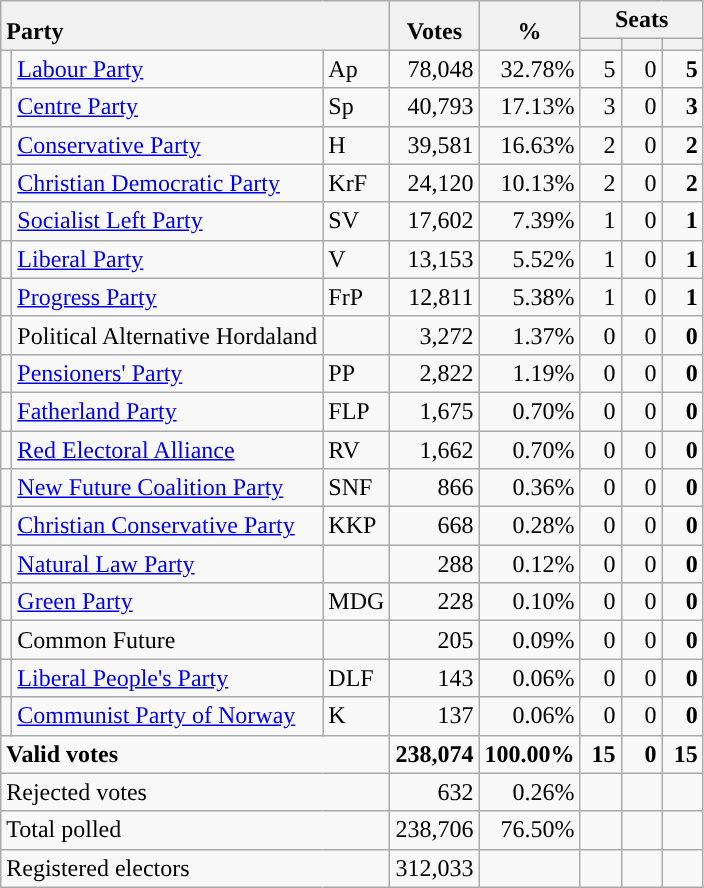<table class="wikitable" border="1" style="text-align:right;">
<tr>
<th style="text-align:left;" valign=bottom rowspan=2 colspan=3>Party</th>
<th align=center valign=bottom rowspan=2 width="50">Votes</th>
<th align=center valign=bottom rowspan=2 width="50">%</th>
<th colspan=3>Seats</th>
</tr>
<tr>
<th align=center valign=bottom width="20"><small></small></th>
<th align=center valign=bottom width="20"><small><a href='#'></a></small></th>
<th align=center valign=bottom width="20"><small></small></th>
</tr>
<tr>
<td style="color:inherit;background:"></td>
<td align=left><a href='#'>Labour Party</a></td>
<td align=left>Ap</td>
<td>78,048</td>
<td>32.78%</td>
<td>5</td>
<td>0</td>
<td><strong>5</strong></td>
</tr>
<tr>
<td style="color:inherit;background:"></td>
<td align=left><a href='#'>Centre Party</a></td>
<td align=left>Sp</td>
<td>40,793</td>
<td>17.13%</td>
<td>3</td>
<td>0</td>
<td><strong>3</strong></td>
</tr>
<tr>
<td style="color:inherit;background:"></td>
<td align=left><a href='#'>Conservative Party</a></td>
<td align=left>H</td>
<td>39,581</td>
<td>16.63%</td>
<td>2</td>
<td>0</td>
<td><strong>2</strong></td>
</tr>
<tr>
<td style="color:inherit;background:"></td>
<td align=left><a href='#'>Christian Democratic Party</a></td>
<td align=left>KrF</td>
<td>24,120</td>
<td>10.13%</td>
<td>2</td>
<td>0</td>
<td><strong>2</strong></td>
</tr>
<tr>
<td style="color:inherit;background:"></td>
<td align=left><a href='#'>Socialist Left Party</a></td>
<td align=left>SV</td>
<td>17,602</td>
<td>7.39%</td>
<td>1</td>
<td>0</td>
<td><strong>1</strong></td>
</tr>
<tr>
<td style="color:inherit;background:"></td>
<td align=left><a href='#'>Liberal Party</a></td>
<td align=left>V</td>
<td>13,153</td>
<td>5.52%</td>
<td>1</td>
<td>0</td>
<td><strong>1</strong></td>
</tr>
<tr>
<td style="color:inherit;background:"></td>
<td align=left><a href='#'>Progress Party</a></td>
<td align=left>FrP</td>
<td>12,811</td>
<td>5.38%</td>
<td>1</td>
<td>0</td>
<td><strong>1</strong></td>
</tr>
<tr>
<td></td>
<td align=left>Political Alternative Hordaland</td>
<td align=left></td>
<td>3,272</td>
<td>1.37%</td>
<td>0</td>
<td>0</td>
<td><strong>0</strong></td>
</tr>
<tr>
<td style="color:inherit;background:"></td>
<td align=left><a href='#'>Pensioners' Party</a></td>
<td align=left>PP</td>
<td>2,822</td>
<td>1.19%</td>
<td>0</td>
<td>0</td>
<td><strong>0</strong></td>
</tr>
<tr>
<td style="color:inherit;background:"></td>
<td align=left><a href='#'>Fatherland Party</a></td>
<td align=left>FLP</td>
<td>1,675</td>
<td>0.70%</td>
<td>0</td>
<td>0</td>
<td><strong>0</strong></td>
</tr>
<tr>
<td style="color:inherit;background:"></td>
<td align=left><a href='#'>Red Electoral Alliance</a></td>
<td align=left>RV</td>
<td>1,662</td>
<td>0.70%</td>
<td>0</td>
<td>0</td>
<td><strong>0</strong></td>
</tr>
<tr>
<td style="color:inherit;background:"></td>
<td align=left><a href='#'>New Future Coalition Party</a></td>
<td align=left>SNF</td>
<td>866</td>
<td>0.36%</td>
<td>0</td>
<td>0</td>
<td><strong>0</strong></td>
</tr>
<tr>
<td style="color:inherit;background:"></td>
<td align=left><a href='#'>Christian Conservative Party</a></td>
<td align=left>KKP</td>
<td>668</td>
<td>0.28%</td>
<td>0</td>
<td>0</td>
<td><strong>0</strong></td>
</tr>
<tr>
<td></td>
<td align=left><a href='#'>Natural Law Party</a></td>
<td align=left></td>
<td>288</td>
<td>0.12%</td>
<td>0</td>
<td>0</td>
<td><strong>0</strong></td>
</tr>
<tr>
<td style="color:inherit;background:"></td>
<td align=left><a href='#'>Green Party</a></td>
<td align=left>MDG</td>
<td>228</td>
<td>0.10%</td>
<td>0</td>
<td>0</td>
<td><strong>0</strong></td>
</tr>
<tr>
<td></td>
<td align=left>Common Future</td>
<td align=left></td>
<td>205</td>
<td>0.09%</td>
<td>0</td>
<td>0</td>
<td><strong>0</strong></td>
</tr>
<tr>
<td style="color:inherit;background:"></td>
<td align=left><a href='#'>Liberal People's Party</a></td>
<td align=left>DLF</td>
<td>143</td>
<td>0.06%</td>
<td>0</td>
<td>0</td>
<td><strong>0</strong></td>
</tr>
<tr>
<td style="color:inherit;background:"></td>
<td align=left><a href='#'>Communist Party of Norway</a></td>
<td align=left>K</td>
<td>137</td>
<td>0.06%</td>
<td>0</td>
<td>0</td>
<td><strong>0</strong></td>
</tr>
<tr style="font-weight:bold">
<td align=left colspan=3>Valid votes</td>
<td>238,074</td>
<td>100.00%</td>
<td>15</td>
<td>0</td>
<td>15</td>
</tr>
<tr>
<td align=left colspan=3>Rejected votes</td>
<td>632</td>
<td>0.26%</td>
<td></td>
<td></td>
<td></td>
</tr>
<tr>
<td align=left colspan=3>Total polled</td>
<td>238,706</td>
<td>76.50%</td>
<td></td>
<td></td>
<td></td>
</tr>
<tr>
<td align=left colspan=3>Registered electors</td>
<td>312,033</td>
<td></td>
<td></td>
<td></td>
<td></td>
</tr>
</table>
